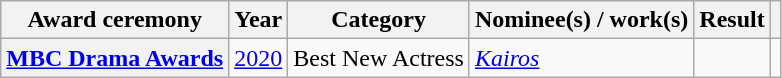<table class="wikitable plainrowheaders">
<tr>
<th scope="col">Award ceremony</th>
<th scope="col">Year</th>
<th scope="col">Category</th>
<th scope="col">Nominee(s) / work(s)</th>
<th scope="col">Result</th>
<th scope="col" class="unsortable"></th>
</tr>
<tr>
<th scope="row"><a href='#'>MBC Drama Awards</a></th>
<td style="text-align:center"><a href='#'>2020</a></td>
<td>Best New Actress</td>
<td><em><a href='#'>Kairos</a></em></td>
<td></td>
<td style="text-align:center"></td>
</tr>
</table>
